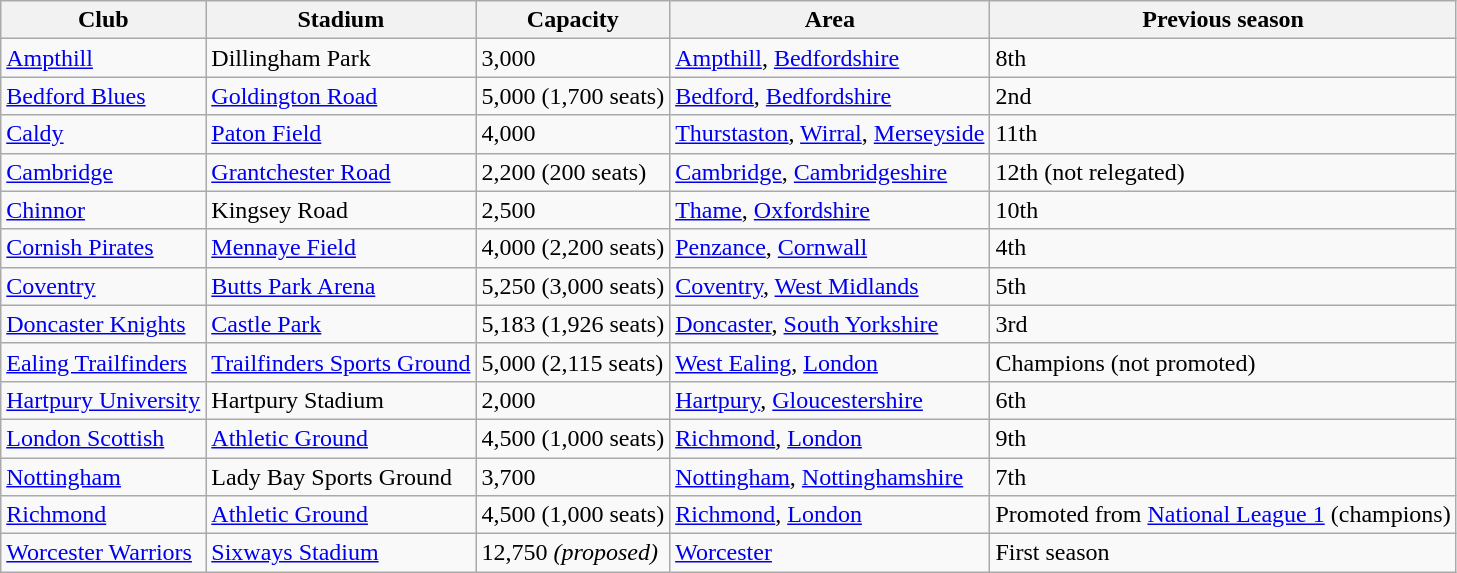<table class="wikitable sortable">
<tr>
<th>Club</th>
<th>Stadium</th>
<th>Capacity</th>
<th>Area</th>
<th>Previous season</th>
</tr>
<tr>
<td><a href='#'>Ampthill</a></td>
<td>Dillingham Park</td>
<td>3,000</td>
<td><a href='#'>Ampthill</a>, <a href='#'>Bedfordshire</a></td>
<td>8th</td>
</tr>
<tr>
<td><a href='#'>Bedford Blues</a></td>
<td><a href='#'>Goldington Road</a></td>
<td>5,000 (1,700 seats)</td>
<td><a href='#'>Bedford</a>, <a href='#'>Bedfordshire</a></td>
<td>2nd</td>
</tr>
<tr>
<td><a href='#'>Caldy</a></td>
<td><a href='#'>Paton Field</a></td>
<td>4,000</td>
<td><a href='#'>Thurstaston</a>, <a href='#'>Wirral</a>, <a href='#'>Merseyside</a></td>
<td>11th</td>
</tr>
<tr>
<td><a href='#'>Cambridge</a></td>
<td><a href='#'>Grantchester Road</a></td>
<td>2,200 (200 seats)</td>
<td><a href='#'>Cambridge</a>, <a href='#'>Cambridgeshire</a></td>
<td>12th (not relegated)</td>
</tr>
<tr>
<td><a href='#'>Chinnor</a></td>
<td>Kingsey Road</td>
<td>2,500</td>
<td><a href='#'>Thame</a>, <a href='#'>Oxfordshire</a></td>
<td>10th</td>
</tr>
<tr>
<td><a href='#'>Cornish Pirates</a></td>
<td><a href='#'>Mennaye Field</a></td>
<td>4,000 (2,200 seats)</td>
<td><a href='#'>Penzance</a>, <a href='#'>Cornwall</a></td>
<td>4th</td>
</tr>
<tr>
<td><a href='#'>Coventry</a></td>
<td><a href='#'>Butts Park Arena</a></td>
<td>5,250 (3,000 seats)</td>
<td><a href='#'>Coventry</a>, <a href='#'>West Midlands</a></td>
<td>5th</td>
</tr>
<tr>
<td><a href='#'>Doncaster Knights</a></td>
<td><a href='#'>Castle Park</a></td>
<td>5,183 (1,926 seats)</td>
<td><a href='#'>Doncaster</a>, <a href='#'>South Yorkshire</a></td>
<td>3rd</td>
</tr>
<tr>
<td><a href='#'>Ealing Trailfinders</a></td>
<td><a href='#'>Trailfinders Sports Ground</a></td>
<td>5,000 (2,115 seats)</td>
<td><a href='#'>West Ealing</a>, <a href='#'>London</a></td>
<td>Champions (not promoted)</td>
</tr>
<tr>
<td><a href='#'>Hartpury University</a></td>
<td>Hartpury Stadium</td>
<td>2,000</td>
<td><a href='#'>Hartpury</a>, <a href='#'>Gloucestershire</a></td>
<td>6th</td>
</tr>
<tr>
<td><a href='#'>London Scottish</a></td>
<td><a href='#'>Athletic Ground</a></td>
<td>4,500 (1,000 seats)</td>
<td><a href='#'>Richmond</a>, <a href='#'>London</a></td>
<td>9th</td>
</tr>
<tr>
<td><a href='#'>Nottingham</a></td>
<td>Lady Bay Sports Ground</td>
<td>3,700</td>
<td><a href='#'>Nottingham</a>, <a href='#'>Nottinghamshire</a></td>
<td>7th</td>
</tr>
<tr>
<td><a href='#'>Richmond</a></td>
<td><a href='#'>Athletic Ground</a></td>
<td>4,500 (1,000 seats)</td>
<td><a href='#'>Richmond</a>, <a href='#'>London</a></td>
<td>Promoted from <a href='#'>National League 1</a> (champions)</td>
</tr>
<tr>
<td><a href='#'>Worcester Warriors</a></td>
<td><a href='#'>Sixways Stadium</a></td>
<td>12,750 <em>(proposed)</em></td>
<td><a href='#'>Worcester</a></td>
<td>First season</td>
</tr>
</table>
